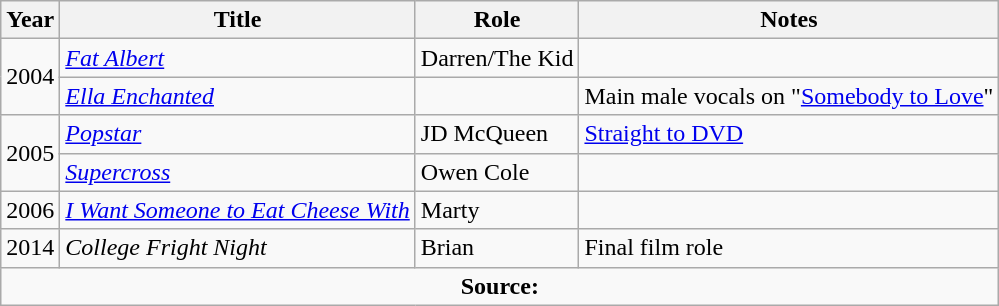<table class="wikitable sortable">
<tr>
<th>Year</th>
<th>Title</th>
<th>Role</th>
<th>Notes</th>
</tr>
<tr>
<td rowspan="2">2004</td>
<td><em><a href='#'>Fat Albert</a></em></td>
<td>Darren/The Kid</td>
<td></td>
</tr>
<tr>
<td><em><a href='#'>Ella Enchanted</a></em></td>
<td></td>
<td>Main male vocals on "<a href='#'>Somebody to Love</a>"</td>
</tr>
<tr>
<td rowspan="2">2005</td>
<td><em><a href='#'>Popstar</a></em></td>
<td>JD McQueen</td>
<td><a href='#'>Straight to DVD</a></td>
</tr>
<tr>
<td><em><a href='#'>Supercross</a></em></td>
<td>Owen Cole</td>
<td></td>
</tr>
<tr>
<td>2006</td>
<td><em><a href='#'>I Want Someone to Eat Cheese With</a></em></td>
<td>Marty</td>
<td></td>
</tr>
<tr>
<td>2014</td>
<td><em>College Fright Night</em></td>
<td>Brian</td>
<td>Final film role</td>
</tr>
<tr>
<td colspan=4 style="text-align: center;"><strong>Source:</strong></td>
</tr>
</table>
